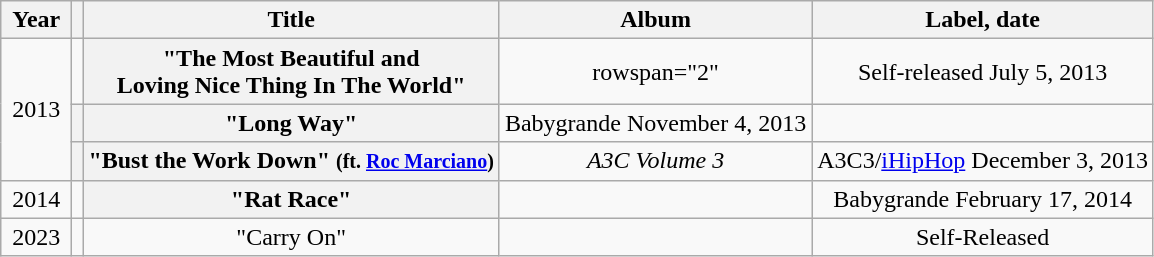<table class="wikitable plainrowheaders" style="text-align:center;">
<tr>
<th scope="col" rowspan="1" style="width:2.5em;">Year</th>
<th></th>
<th rowspan="1" scope="col">Title</th>
<th scope="col" rowspan="1">Album</th>
<th scope="col" rowspan="1">Label, date</th>
</tr>
<tr>
<td rowspan="3">2013</td>
<td></td>
<th scope="row">"The Most Beautiful and<br> Loving Nice Thing In The World"</th>
<td>rowspan="2" </td>
<td>Self-released July 5, 2013</td>
</tr>
<tr>
<th></th>
<th scope="row">"Long Way"</th>
<td>Babygrande November 4, 2013</td>
</tr>
<tr>
<th></th>
<th scope="row">"Bust the Work Down" <small>(ft. <a href='#'>Roc Marciano</a>)</small></th>
<td><em>A3C Volume 3</em></td>
<td>A3C3/<a href='#'>iHipHop</a> December 3, 2013</td>
</tr>
<tr>
<td rowspan="1">2014</td>
<td></td>
<th scope="row">"Rat Race"</th>
<td></td>
<td>Babygrande February 17, 2014</td>
</tr>
<tr>
<td>2023</td>
<td></td>
<td>"Carry On"</td>
<td></td>
<td>Self-Released<br></td>
</tr>
</table>
